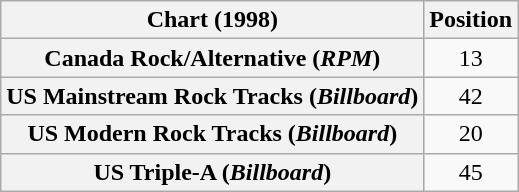<table class="wikitable sortable plainrowheaders" style="text-align:center">
<tr>
<th>Chart (1998)</th>
<th>Position</th>
</tr>
<tr>
<th scope="row">Canada Rock/Alternative (<em>RPM</em>)</th>
<td>13</td>
</tr>
<tr>
<th scope="row">US Mainstream Rock Tracks (<em>Billboard</em>)</th>
<td>42</td>
</tr>
<tr>
<th scope="row">US Modern Rock Tracks (<em>Billboard</em>)</th>
<td>20</td>
</tr>
<tr>
<th scope="row">US Triple-A (<em>Billboard</em>)</th>
<td>45</td>
</tr>
</table>
